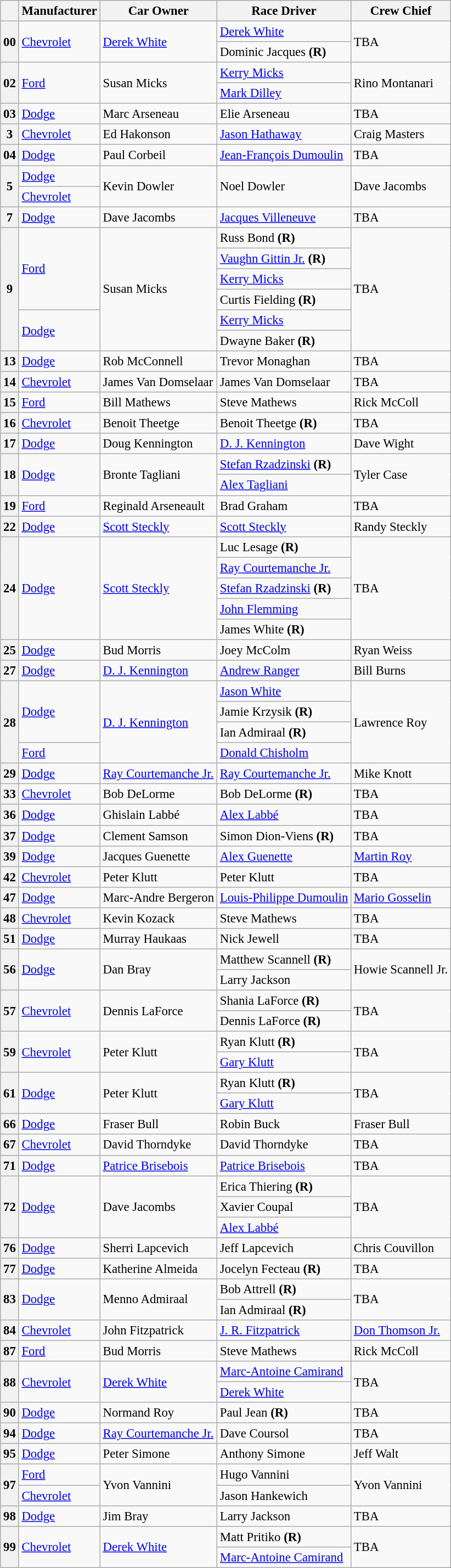<table class="wikitable" style="font-size: 95%;">
<tr>
<th></th>
<th>Manufacturer</th>
<th>Car Owner</th>
<th>Race Driver</th>
<th>Crew Chief</th>
</tr>
<tr>
<th rowspan=2>00</th>
<td rowspan=2><a href='#'>Chevrolet</a></td>
<td rowspan=2><a href='#'>Derek White</a></td>
<td><a href='#'>Derek White</a> <small></small></td>
<td rowspan=2>TBA</td>
</tr>
<tr>
<td>Dominic Jacques <small></small> <strong>(R)</strong></td>
</tr>
<tr>
<th rowspan=2>02</th>
<td rowspan=2><a href='#'>Ford</a></td>
<td rowspan=2>Susan Micks</td>
<td><a href='#'>Kerry Micks</a> <small></small></td>
<td rowspan=2>Rino Montanari</td>
</tr>
<tr>
<td><a href='#'>Mark Dilley</a> <small></small></td>
</tr>
<tr>
<th>03</th>
<td><a href='#'>Dodge</a></td>
<td>Marc Arseneau</td>
<td>Elie Arseneau <small></small></td>
<td>TBA</td>
</tr>
<tr>
<th>3</th>
<td><a href='#'>Chevrolet</a></td>
<td>Ed Hakonson</td>
<td><a href='#'>Jason Hathaway</a></td>
<td>Craig Masters</td>
</tr>
<tr>
<th>04</th>
<td><a href='#'>Dodge</a></td>
<td>Paul Corbeil</td>
<td><a href='#'>Jean-François Dumoulin</a> <small></small></td>
<td>TBA</td>
</tr>
<tr>
<th rowspan=2>5</th>
<td><a href='#'>Dodge</a> <small></small></td>
<td rowspan=2>Kevin Dowler</td>
<td rowspan=2>Noel Dowler</td>
<td rowspan=2>Dave Jacombs</td>
</tr>
<tr>
<td><a href='#'>Chevrolet</a> <small></small></td>
</tr>
<tr>
<th>7</th>
<td><a href='#'>Dodge</a></td>
<td>Dave Jacombs</td>
<td><a href='#'>Jacques Villeneuve</a> <small></small></td>
<td>TBA</td>
</tr>
<tr>
<th rowspan=6>9</th>
<td rowspan=4><a href='#'>Ford</a> <small></small></td>
<td rowspan=6>Susan Micks</td>
<td>Russ Bond <small></small> <strong>(R)</strong></td>
<td rowspan=6>TBA</td>
</tr>
<tr>
<td><a href='#'>Vaughn Gittin Jr.</a> <small></small> <strong>(R)</strong></td>
</tr>
<tr>
<td><a href='#'>Kerry Micks</a> <small></small></td>
</tr>
<tr>
<td>Curtis Fielding <small></small> <strong>(R)</strong></td>
</tr>
<tr>
<td rowspan=2><a href='#'>Dodge</a> <small></small></td>
<td><a href='#'>Kerry Micks</a> <small></small></td>
</tr>
<tr>
<td>Dwayne Baker <small></small> <strong>(R)</strong></td>
</tr>
<tr>
<th>13</th>
<td><a href='#'>Dodge</a></td>
<td>Rob McConnell</td>
<td>Trevor Monaghan <small></small></td>
<td>TBA</td>
</tr>
<tr>
<th>14</th>
<td><a href='#'>Chevrolet</a></td>
<td>James Van Domselaar</td>
<td>James Van Domselaar <small></small></td>
<td>TBA</td>
</tr>
<tr>
<th>15</th>
<td><a href='#'>Ford</a></td>
<td>Bill Mathews</td>
<td>Steve Mathews <small></small></td>
<td>Rick McColl</td>
</tr>
<tr>
<th>16</th>
<td><a href='#'>Chevrolet</a></td>
<td>Benoit Theetge</td>
<td>Benoit Theetge <small></small> <strong>(R)</strong></td>
<td>TBA</td>
</tr>
<tr>
<th>17</th>
<td><a href='#'>Dodge</a></td>
<td>Doug Kennington</td>
<td><a href='#'>D. J. Kennington</a></td>
<td>Dave Wight</td>
</tr>
<tr>
<th rowspan=2>18</th>
<td rowspan=2><a href='#'>Dodge</a></td>
<td rowspan=2>Bronte Tagliani</td>
<td><a href='#'>Stefan Rzadzinski</a> <small></small> <strong>(R)</strong></td>
<td rowspan=2>Tyler Case</td>
</tr>
<tr>
<td><a href='#'>Alex Tagliani</a> <small></small></td>
</tr>
<tr>
<th>19</th>
<td><a href='#'>Ford</a></td>
<td>Reginald Arseneault</td>
<td>Brad Graham <small></small></td>
<td>TBA</td>
</tr>
<tr>
<th>22</th>
<td><a href='#'>Dodge</a></td>
<td><a href='#'>Scott Steckly</a></td>
<td><a href='#'>Scott Steckly</a></td>
<td>Randy Steckly</td>
</tr>
<tr>
<th rowspan=5>24</th>
<td rowspan=5><a href='#'>Dodge</a></td>
<td rowspan=5><a href='#'>Scott Steckly</a></td>
<td>Luc Lesage <small></small> <strong>(R)</strong></td>
<td rowspan=5>TBA</td>
</tr>
<tr>
<td><a href='#'>Ray Courtemanche Jr.</a> <small></small></td>
</tr>
<tr>
<td><a href='#'>Stefan Rzadzinski</a> <small></small> <strong>(R)</strong></td>
</tr>
<tr>
<td><a href='#'>John Flemming</a> <small></small></td>
</tr>
<tr>
<td>James White <small></small> <strong>(R)</strong></td>
</tr>
<tr>
<th>25</th>
<td><a href='#'>Dodge</a></td>
<td>Bud Morris</td>
<td>Joey McColm</td>
<td>Ryan Weiss</td>
</tr>
<tr>
<th>27</th>
<td><a href='#'>Dodge</a></td>
<td><a href='#'>D. J. Kennington</a></td>
<td><a href='#'>Andrew Ranger</a></td>
<td>Bill Burns</td>
</tr>
<tr>
<th rowspan=4>28</th>
<td rowspan=3><a href='#'>Dodge</a> <small></small></td>
<td rowspan=4><a href='#'>D. J. Kennington</a></td>
<td><a href='#'>Jason White</a> <small></small></td>
<td rowspan=4>Lawrence Roy</td>
</tr>
<tr>
<td>Jamie Krzysik <small></small> <strong>(R)</strong></td>
</tr>
<tr>
<td>Ian Admiraal <small></small> <strong>(R)</strong></td>
</tr>
<tr>
<td><a href='#'>Ford</a> <small></small></td>
<td><a href='#'>Donald Chisholm</a> <small></small></td>
</tr>
<tr>
<th>29</th>
<td><a href='#'>Dodge</a></td>
<td><a href='#'>Ray Courtemanche Jr.</a></td>
<td><a href='#'>Ray Courtemanche Jr.</a> <small></small></td>
<td>Mike Knott</td>
</tr>
<tr>
<th>33</th>
<td><a href='#'>Chevrolet</a></td>
<td>Bob DeLorme</td>
<td>Bob DeLorme <small></small> <strong>(R)</strong></td>
<td>TBA</td>
</tr>
<tr>
<th>36</th>
<td><a href='#'>Dodge</a></td>
<td>Ghislain Labbé</td>
<td><a href='#'>Alex Labbé</a> <small></small></td>
<td>TBA</td>
</tr>
<tr>
<th>37</th>
<td><a href='#'>Dodge</a></td>
<td>Clement Samson</td>
<td>Simon Dion-Viens <small></small> <strong>(R)</strong></td>
<td>TBA</td>
</tr>
<tr>
<th>39</th>
<td><a href='#'>Dodge</a></td>
<td>Jacques Guenette</td>
<td><a href='#'>Alex Guenette</a> <small></small></td>
<td><a href='#'>Martin Roy</a></td>
</tr>
<tr>
<th>42</th>
<td><a href='#'>Chevrolet</a></td>
<td>Peter Klutt</td>
<td>Peter Klutt <small></small></td>
<td>TBA</td>
</tr>
<tr>
<th>47</th>
<td><a href='#'>Dodge</a></td>
<td>Marc-Andre Bergeron</td>
<td><a href='#'>Louis-Philippe Dumoulin</a></td>
<td><a href='#'>Mario Gosselin</a></td>
</tr>
<tr>
<th>48</th>
<td><a href='#'>Chevrolet</a></td>
<td>Kevin Kozack</td>
<td>Steve Mathews <small></small></td>
<td>TBA</td>
</tr>
<tr>
<th>51</th>
<td><a href='#'>Dodge</a></td>
<td>Murray Haukaas</td>
<td>Nick Jewell <small></small></td>
<td>TBA</td>
</tr>
<tr>
<th rowspan=2>56</th>
<td rowspan=2><a href='#'>Dodge</a></td>
<td rowspan=2>Dan Bray</td>
<td>Matthew Scannell <small></small> <strong>(R)</strong></td>
<td rowspan=2>Howie Scannell Jr.</td>
</tr>
<tr>
<td>Larry Jackson <small></small></td>
</tr>
<tr>
<th rowspan=2>57</th>
<td rowspan=2><a href='#'>Chevrolet</a></td>
<td rowspan=2>Dennis LaForce</td>
<td>Shania LaForce <small></small> <strong>(R)</strong></td>
<td rowspan=2>TBA</td>
</tr>
<tr>
<td>Dennis LaForce <small></small> <strong>(R)</strong></td>
</tr>
<tr>
<th rowspan=2>59</th>
<td rowspan=2><a href='#'>Chevrolet</a></td>
<td rowspan=2>Peter Klutt</td>
<td>Ryan Klutt <small></small> <strong>(R)</strong></td>
<td rowspan=2>TBA</td>
</tr>
<tr>
<td><a href='#'>Gary Klutt</a> <small></small></td>
</tr>
<tr>
<th rowspan=2>61</th>
<td rowspan=2><a href='#'>Dodge</a></td>
<td rowspan=2>Peter Klutt</td>
<td>Ryan Klutt <small></small> <strong>(R)</strong></td>
<td rowspan=2>TBA</td>
</tr>
<tr>
<td><a href='#'>Gary Klutt</a> <small></small></td>
</tr>
<tr>
<th>66</th>
<td><a href='#'>Dodge</a></td>
<td>Fraser Bull</td>
<td>Robin Buck <small></small></td>
<td>Fraser Bull</td>
</tr>
<tr>
<th>67</th>
<td><a href='#'>Chevrolet</a></td>
<td>David Thorndyke</td>
<td>David Thorndyke <small></small></td>
<td>TBA</td>
</tr>
<tr>
<th>71</th>
<td><a href='#'>Dodge</a></td>
<td><a href='#'>Patrice Brisebois</a></td>
<td><a href='#'>Patrice Brisebois</a> <small></small></td>
<td>TBA</td>
</tr>
<tr>
<th rowspan=3>72</th>
<td rowspan=3><a href='#'>Dodge</a></td>
<td rowspan=3>Dave Jacombs</td>
<td>Erica Thiering <small></small> <strong>(R)</strong></td>
<td rowspan=3>TBA</td>
</tr>
<tr>
<td>Xavier Coupal <small></small></td>
</tr>
<tr>
<td><a href='#'>Alex Labbé</a> <small></small></td>
</tr>
<tr>
<th>76</th>
<td><a href='#'>Dodge</a></td>
<td>Sherri Lapcevich</td>
<td>Jeff Lapcevich <small></small></td>
<td>Chris Couvillon</td>
</tr>
<tr>
<th>77</th>
<td><a href='#'>Dodge</a></td>
<td>Katherine Almeida</td>
<td>Jocelyn Fecteau <small></small> <strong>(R)</strong></td>
<td>TBA</td>
</tr>
<tr>
<th rowspan=2>83</th>
<td rowspan=2><a href='#'>Dodge</a></td>
<td rowspan=2>Menno Admiraal</td>
<td>Bob Attrell <small></small> <strong>(R)</strong></td>
<td rowspan=2>TBA</td>
</tr>
<tr>
<td>Ian Admiraal <small></small> <strong>(R)</strong></td>
</tr>
<tr>
<th>84</th>
<td><a href='#'>Chevrolet</a></td>
<td>John Fitzpatrick</td>
<td><a href='#'>J. R. Fitzpatrick</a></td>
<td><a href='#'>Don Thomson Jr.</a></td>
</tr>
<tr>
<th>87</th>
<td><a href='#'>Ford</a></td>
<td>Bud Morris</td>
<td>Steve Mathews <small></small></td>
<td>Rick McColl</td>
</tr>
<tr>
<th rowspan=2>88</th>
<td rowspan=2><a href='#'>Chevrolet</a></td>
<td rowspan=2><a href='#'>Derek White</a></td>
<td><a href='#'>Marc-Antoine Camirand</a><small></small></td>
<td rowspan=2>TBA</td>
</tr>
<tr>
<td><a href='#'>Derek White</a> <small></small></td>
</tr>
<tr>
<th>90</th>
<td><a href='#'>Dodge</a></td>
<td>Normand Roy</td>
<td>Paul Jean <small></small> <strong>(R)</strong></td>
<td>TBA</td>
</tr>
<tr>
<th>94</th>
<td><a href='#'>Dodge</a></td>
<td><a href='#'>Ray Courtemanche Jr.</a></td>
<td>Dave Coursol <small></small></td>
<td>TBA</td>
</tr>
<tr>
<th>95</th>
<td><a href='#'>Dodge</a></td>
<td>Peter Simone</td>
<td>Anthony Simone <small></small></td>
<td>Jeff Walt</td>
</tr>
<tr>
<th rowspan=2>97</th>
<td><a href='#'>Ford</a> <small></small></td>
<td rowspan=2>Yvon Vannini</td>
<td>Hugo Vannini <small></small></td>
<td rowspan=2>Yvon Vannini</td>
</tr>
<tr>
<td><a href='#'>Chevrolet</a> <small></small></td>
<td>Jason Hankewich <small></small></td>
</tr>
<tr>
<th>98</th>
<td><a href='#'>Dodge</a></td>
<td>Jim Bray</td>
<td>Larry Jackson <small></small></td>
<td>TBA</td>
</tr>
<tr>
<th rowspan=2>99</th>
<td rowspan=2><a href='#'>Chevrolet</a></td>
<td rowspan=2><a href='#'>Derek White</a></td>
<td>Matt Pritiko <small></small> <strong>(R)</strong></td>
<td rowspan=2>TBA</td>
</tr>
<tr>
<td><a href='#'>Marc-Antoine Camirand</a> <small></small></td>
</tr>
</table>
